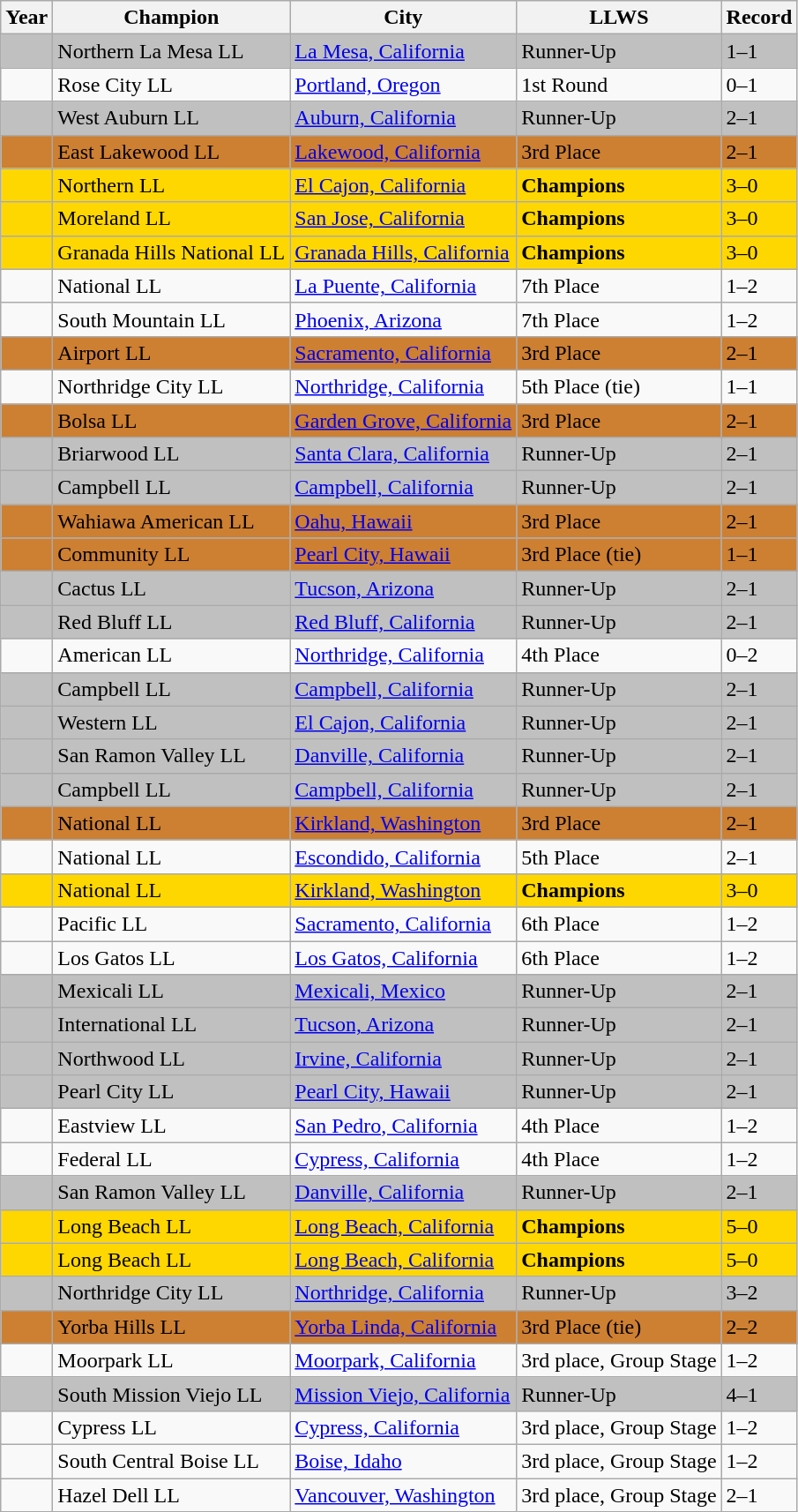<table class="wikitable">
<tr>
<th>Year</th>
<th>Champion</th>
<th>City</th>
<th>LLWS</th>
<th>Record</th>
</tr>
<tr style="background:silver;">
<td></td>
<td>Northern La Mesa LL</td>
<td> <a href='#'>La Mesa, California</a></td>
<td>Runner-Up</td>
<td>1–1</td>
</tr>
<tr>
<td></td>
<td>Rose City LL</td>
<td> <a href='#'>Portland, Oregon</a></td>
<td>1st Round</td>
<td>0–1</td>
</tr>
<tr style="background:silver;">
<td></td>
<td>West Auburn LL</td>
<td> <a href='#'>Auburn, California</a></td>
<td>Runner-Up</td>
<td>2–1</td>
</tr>
<tr style="background:#cd7f32;">
<td></td>
<td>East Lakewood LL</td>
<td> <a href='#'>Lakewood, California</a></td>
<td>3rd Place</td>
<td>2–1</td>
</tr>
<tr style="background:gold;">
<td></td>
<td>Northern LL</td>
<td> <a href='#'>El Cajon, California</a></td>
<td><strong>Champions</strong></td>
<td>3–0</td>
</tr>
<tr style="background:gold;">
<td></td>
<td>Moreland LL</td>
<td> <a href='#'>San Jose, California</a></td>
<td><strong>Champions</strong></td>
<td>3–0</td>
</tr>
<tr style="background:gold;">
<td></td>
<td>Granada Hills National LL</td>
<td> <a href='#'>Granada Hills, California</a></td>
<td><strong>Champions</strong></td>
<td>3–0</td>
</tr>
<tr>
<td></td>
<td>National LL</td>
<td> <a href='#'>La Puente, California</a></td>
<td>7th Place</td>
<td>1–2</td>
</tr>
<tr>
<td></td>
<td>South Mountain LL</td>
<td> <a href='#'>Phoenix, Arizona</a></td>
<td>7th Place</td>
<td>1–2</td>
</tr>
<tr style="background:#cd7f32;">
<td></td>
<td>Airport LL</td>
<td> <a href='#'>Sacramento, California</a></td>
<td>3rd Place</td>
<td>2–1</td>
</tr>
<tr>
<td></td>
<td>Northridge City LL</td>
<td> <a href='#'>Northridge, California</a></td>
<td>5th Place (tie)</td>
<td>1–1</td>
</tr>
<tr style="background:#cd7f32;">
<td></td>
<td>Bolsa LL</td>
<td> <a href='#'>Garden Grove, California</a></td>
<td>3rd Place</td>
<td>2–1</td>
</tr>
<tr style="background:silver;">
<td></td>
<td>Briarwood LL</td>
<td> <a href='#'>Santa Clara, California</a></td>
<td>Runner-Up</td>
<td>2–1</td>
</tr>
<tr style="background:silver;">
<td></td>
<td>Campbell LL</td>
<td> <a href='#'>Campbell, California</a></td>
<td>Runner-Up</td>
<td>2–1</td>
</tr>
<tr style="background:#cd7f32;">
<td></td>
<td>Wahiawa American LL</td>
<td> <a href='#'>Oahu, Hawaii</a></td>
<td>3rd Place</td>
<td>2–1</td>
</tr>
<tr style="background:#cd7f32;">
<td></td>
<td>Community LL</td>
<td> <a href='#'>Pearl City, Hawaii</a></td>
<td>3rd Place (tie)</td>
<td>1–1</td>
</tr>
<tr style="background:silver;">
<td></td>
<td>Cactus LL</td>
<td> <a href='#'>Tucson, Arizona</a></td>
<td>Runner-Up</td>
<td>2–1</td>
</tr>
<tr style="background:silver;">
<td></td>
<td>Red Bluff LL</td>
<td> <a href='#'>Red Bluff, California</a></td>
<td>Runner-Up</td>
<td>2–1</td>
</tr>
<tr>
<td></td>
<td>American LL</td>
<td> <a href='#'>Northridge, California</a></td>
<td>4th Place</td>
<td>0–2</td>
</tr>
<tr style="background:silver;">
<td></td>
<td>Campbell LL</td>
<td> <a href='#'>Campbell, California</a></td>
<td>Runner-Up</td>
<td>2–1</td>
</tr>
<tr style="background:silver;">
<td></td>
<td>Western LL</td>
<td> <a href='#'>El Cajon, California</a></td>
<td>Runner-Up</td>
<td>2–1</td>
</tr>
<tr style="background:silver;">
<td></td>
<td>San Ramon Valley LL</td>
<td> <a href='#'>Danville, California</a></td>
<td>Runner-Up</td>
<td>2–1</td>
</tr>
<tr style="background:silver;">
<td></td>
<td>Campbell LL</td>
<td> <a href='#'>Campbell, California</a></td>
<td>Runner-Up</td>
<td>2–1</td>
</tr>
<tr style="background:#cd7f32;">
<td></td>
<td>National LL</td>
<td> <a href='#'>Kirkland, Washington</a></td>
<td>3rd Place</td>
<td>2–1</td>
</tr>
<tr>
<td></td>
<td>National LL</td>
<td> <a href='#'>Escondido, California</a></td>
<td>5th Place</td>
<td>2–1</td>
</tr>
<tr style="background:gold;">
<td></td>
<td>National LL</td>
<td> <a href='#'>Kirkland, Washington</a></td>
<td><strong>Champions</strong></td>
<td>3–0</td>
</tr>
<tr>
<td></td>
<td>Pacific LL</td>
<td> <a href='#'>Sacramento, California</a></td>
<td>6th Place</td>
<td>1–2</td>
</tr>
<tr>
<td></td>
<td>Los Gatos LL</td>
<td> <a href='#'>Los Gatos, California</a></td>
<td>6th Place</td>
<td>1–2</td>
</tr>
<tr style="background:silver;">
<td></td>
<td>Mexicali LL</td>
<td> <a href='#'>Mexicali, Mexico</a></td>
<td>Runner-Up</td>
<td>2–1</td>
</tr>
<tr style="background:silver;">
<td></td>
<td>International LL</td>
<td> <a href='#'>Tucson, Arizona</a></td>
<td>Runner-Up</td>
<td>2–1</td>
</tr>
<tr style="background:silver;">
<td></td>
<td>Northwood LL</td>
<td> <a href='#'>Irvine, California</a></td>
<td>Runner-Up</td>
<td>2–1</td>
</tr>
<tr style="background:silver;">
<td></td>
<td>Pearl City LL</td>
<td> <a href='#'>Pearl City, Hawaii</a></td>
<td>Runner-Up</td>
<td>2–1</td>
</tr>
<tr>
<td></td>
<td>Eastview LL</td>
<td> <a href='#'>San Pedro, California</a></td>
<td>4th Place</td>
<td>1–2</td>
</tr>
<tr>
<td></td>
<td>Federal LL</td>
<td> <a href='#'>Cypress, California</a></td>
<td>4th Place</td>
<td>1–2</td>
</tr>
<tr style="background:silver;">
<td></td>
<td>San Ramon Valley LL</td>
<td> <a href='#'>Danville, California</a></td>
<td>Runner-Up</td>
<td>2–1</td>
</tr>
<tr style="background:gold;">
<td></td>
<td>Long Beach LL</td>
<td> <a href='#'>Long Beach, California</a></td>
<td><strong>Champions</strong></td>
<td>5–0</td>
</tr>
<tr style="background:gold;">
<td></td>
<td>Long Beach LL</td>
<td> <a href='#'>Long Beach, California</a></td>
<td><strong>Champions</strong></td>
<td>5–0</td>
</tr>
<tr style="background:silver;">
<td></td>
<td>Northridge City LL</td>
<td> <a href='#'>Northridge, California</a></td>
<td>Runner-Up</td>
<td>3–2</td>
</tr>
<tr style="background:#cd7f32;">
<td></td>
<td>Yorba Hills LL</td>
<td> <a href='#'>Yorba Linda, California</a></td>
<td>3rd Place (tie)</td>
<td>2–2</td>
</tr>
<tr>
<td></td>
<td>Moorpark LL</td>
<td> <a href='#'>Moorpark, California</a></td>
<td>3rd place, Group Stage</td>
<td>1–2</td>
</tr>
<tr style="background:silver;">
<td></td>
<td>South Mission Viejo LL</td>
<td> <a href='#'>Mission Viejo, California</a></td>
<td>Runner-Up</td>
<td>4–1</td>
</tr>
<tr>
<td></td>
<td>Cypress LL</td>
<td> <a href='#'>Cypress, California</a></td>
<td>3rd place, Group Stage</td>
<td>1–2</td>
</tr>
<tr>
<td></td>
<td>South Central Boise LL</td>
<td> <a href='#'>Boise, Idaho</a></td>
<td>3rd place, Group Stage</td>
<td>1–2</td>
</tr>
<tr>
<td></td>
<td>Hazel Dell LL</td>
<td> <a href='#'>Vancouver, Washington</a></td>
<td>3rd place, Group Stage</td>
<td>2–1</td>
</tr>
</table>
